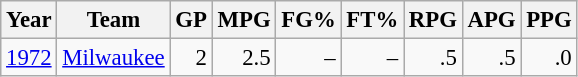<table class="wikitable sortable" style="font-size:95%; text-align:right;">
<tr>
<th>Year</th>
<th>Team</th>
<th>GP</th>
<th>MPG</th>
<th>FG%</th>
<th>FT%</th>
<th>RPG</th>
<th>APG</th>
<th>PPG</th>
</tr>
<tr>
<td style="text-align:left;"><a href='#'>1972</a></td>
<td style="text-align:left;"><a href='#'>Milwaukee</a></td>
<td>2</td>
<td>2.5</td>
<td>–</td>
<td>–</td>
<td>.5</td>
<td>.5</td>
<td>.0</td>
</tr>
</table>
